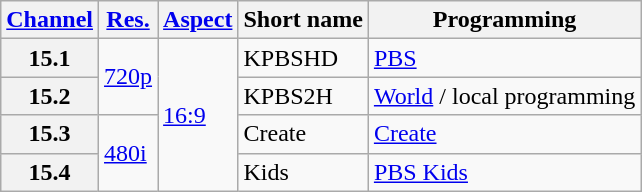<table class="wikitable">
<tr>
<th><a href='#'>Channel</a></th>
<th><a href='#'>Res.</a></th>
<th><a href='#'>Aspect</a></th>
<th>Short name</th>
<th>Programming</th>
</tr>
<tr>
<th scope = "row">15.1</th>
<td rowspan="2"><a href='#'>720p</a></td>
<td rowspan="4"><a href='#'>16:9</a></td>
<td>KPBSHD</td>
<td><a href='#'>PBS</a></td>
</tr>
<tr>
<th scope = "row">15.2</th>
<td>KPBS2H</td>
<td><a href='#'>World</a> / local programming</td>
</tr>
<tr>
<th scope = "row">15.3</th>
<td rowspan="2"><a href='#'>480i</a></td>
<td>Create</td>
<td><a href='#'>Create</a></td>
</tr>
<tr>
<th scope = "row">15.4</th>
<td>Kids</td>
<td><a href='#'>PBS Kids</a></td>
</tr>
</table>
